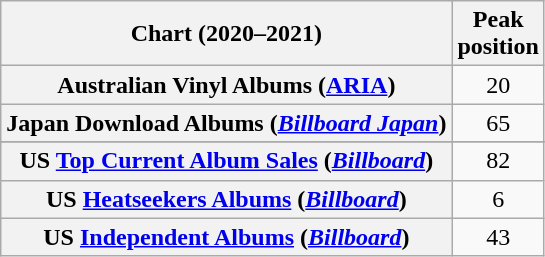<table class="wikitable sortable plainrowheaders" style="text-align:center">
<tr>
<th scope="col">Chart (2020–2021)</th>
<th scope="col">Peak<br>position</th>
</tr>
<tr>
<th scope="row">Australian Vinyl Albums (<a href='#'>ARIA</a>)</th>
<td>20</td>
</tr>
<tr>
<th scope="row">Japan Download Albums (<em><a href='#'>Billboard Japan</a></em>)</th>
<td>65</td>
</tr>
<tr>
</tr>
<tr>
</tr>
<tr>
</tr>
<tr>
<th scope="row">US <a href='#'>Top Current Album Sales</a> (<em><a href='#'>Billboard</a></em>)</th>
<td>82</td>
</tr>
<tr>
<th scope="row">US <a href='#'>Heatseekers Albums</a> (<em><a href='#'>Billboard</a></em>)</th>
<td>6</td>
</tr>
<tr>
<th scope="row">US <a href='#'>Independent Albums</a> (<em><a href='#'>Billboard</a></em>)</th>
<td>43</td>
</tr>
</table>
